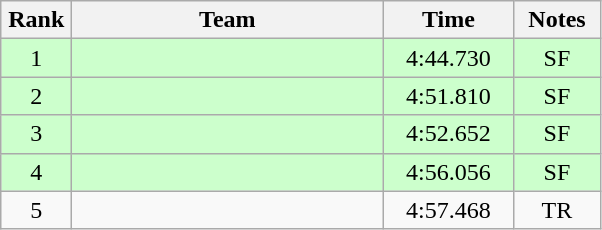<table class=wikitable style="text-align:center">
<tr>
<th width=40>Rank</th>
<th width=200>Team</th>
<th width=80>Time</th>
<th width=50>Notes</th>
</tr>
<tr bgcolor="#ccffcc">
<td>1</td>
<td align=left></td>
<td>4:44.730</td>
<td>SF</td>
</tr>
<tr bgcolor="#ccffcc">
<td>2</td>
<td align=left></td>
<td>4:51.810</td>
<td>SF</td>
</tr>
<tr bgcolor="#ccffcc">
<td>3</td>
<td align=left></td>
<td>4:52.652</td>
<td>SF</td>
</tr>
<tr bgcolor="#ccffcc">
<td>4</td>
<td align=left></td>
<td>4:56.056</td>
<td>SF</td>
</tr>
<tr>
<td>5</td>
<td align=left></td>
<td>4:57.468</td>
<td>TR</td>
</tr>
</table>
